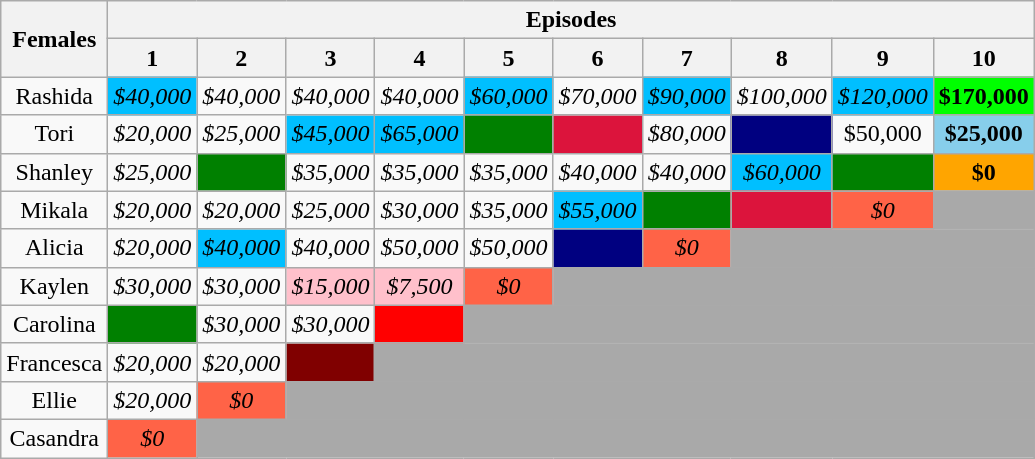<table class="wikitable" style="text-align:center;">
<tr>
<th rowspan=2>Females</th>
<th colspan=11>Episodes</th>
</tr>
<tr>
<th>1</th>
<th>2</th>
<th>3</th>
<th>4</th>
<th>5</th>
<th>6</th>
<th>7</th>
<th>8</th>
<th>9</th>
<th>10</th>
</tr>
<tr>
<td>Rashida</td>
<td bgcolor="deepskyblue"><em>$40,000</em></td>
<td><em>$40,000</em></td>
<td><em>$40,000</em></td>
<td><em>$40,000</em></td>
<td bgcolor="deepskyblue"><em>$60,000</em></td>
<td><em>$70,000</em></td>
<td bgcolor="deepskyblue"><em>$90,000</em></td>
<td><em>$100,000</em></td>
<td bgcolor="deepskyblue"><em>$120,000</em></td>
<td bgcolor="lime"><strong>$170,000</strong></td>
</tr>
<tr>
<td>Tori</td>
<td><em>$20,000</em></td>
<td><em>$25,000</em></td>
<td bgcolor="deepskyblue"><em>$45,000</em></td>
<td bgcolor="deepskyblue"><em>$65,000</em></td>
<td bgcolor="green"></td>
<td bgcolor="crimson"></td>
<td><em>$80,000</em></td>
<td bgcolor="navy"></td>
<td>$50,000</td>
<td bgcolor="skyblue"><strong>$25,000</strong></td>
</tr>
<tr>
<td>Shanley</td>
<td><em>$25,000</em></td>
<td bgcolor="green"></td>
<td><em>$35,000</em></td>
<td><em>$35,000</em></td>
<td><em>$35,000</em></td>
<td><em>$40,000</em></td>
<td><em>$40,000</em></td>
<td bgcolor="deepskyblue"><em>$60,000</em></td>
<td bgcolor="green"></td>
<td bgcolor="orange"><strong>$0</strong></td>
</tr>
<tr>
<td>Mikala</td>
<td><em>$20,000</em></td>
<td><em>$20,000</em></td>
<td><em>$25,000</em></td>
<td><em>$30,000</em></td>
<td><em>$35,000</em></td>
<td bgcolor="deepskyblue"><em>$55,000</em></td>
<td bgcolor="green"></td>
<td bgcolor="crimson"></td>
<td bgcolor="tomato"><em>$0</em></td>
<td bgcolor="darkgrey" colspan=3></td>
</tr>
<tr>
<td>Alicia</td>
<td><em>$20,000</em></td>
<td bgcolor="deepskyblue"><em>$40,000</em></td>
<td><em>$40,000</em></td>
<td><em>$50,000</em></td>
<td><em>$50,000</em></td>
<td bgcolor="navy"></td>
<td bgcolor="tomato"><em>$0</em></td>
<td bgcolor="darkgrey" colspan=3></td>
</tr>
<tr>
<td>Kaylen</td>
<td><em>$30,000</em></td>
<td><em>$30,000</em></td>
<td bgcolor="pink"><em>$15,000</em></td>
<td bgcolor="pink"><em>$7,500</em></td>
<td bgcolor="tomato"><em>$0</em></td>
<td bgcolor="darkgrey" colspan=5></td>
</tr>
<tr>
<td>Carolina</td>
<td bgcolor="green"></td>
<td><em>$30,000</em></td>
<td><em>$30,000</em></td>
<td bgcolor="red"></td>
<td bgcolor="darkgrey" colspan=6></td>
</tr>
<tr>
<td>Francesca</td>
<td><em>$20,000</em></td>
<td><em>$20,000</em></td>
<td bgcolor="maroon"></td>
<td bgcolor="darkgrey" colspan=7></td>
</tr>
<tr>
<td>Ellie</td>
<td><em>$20,000</em></td>
<td bgcolor="tomato"><em>$0</em></td>
<td bgcolor="darkgrey" colspan=8></td>
</tr>
<tr>
<td>Casandra</td>
<td bgcolor="tomato"><em>$0</em></td>
<td bgcolor="darkgrey" colspan=9></td>
</tr>
</table>
